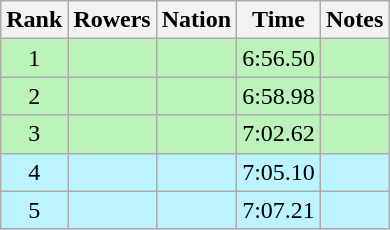<table class="wikitable sortable" style="text-align:center">
<tr>
<th>Rank</th>
<th>Rowers</th>
<th>Nation</th>
<th>Time</th>
<th>Notes</th>
</tr>
<tr bgcolor=bbf3bb>
<td>1</td>
<td align=left data-sort-value="Caska, Vojtěch"></td>
<td align=left></td>
<td>6:56.50</td>
<td></td>
</tr>
<tr bgcolor=bbf3bb>
<td>2</td>
<td align=left data-sort-value="Ślusarski, Alfons"></td>
<td align=left></td>
<td>6:58.98</td>
<td></td>
</tr>
<tr bgcolor=bbf3bb>
<td>3</td>
<td align=left data-sort-value="Ahonen, Leo"></td>
<td align=left></td>
<td>7:02.62</td>
<td></td>
</tr>
<tr bgcolor=bbf3ff>
<td>4</td>
<td align=left data-sort-value="Love, Brian"></td>
<td align=left></td>
<td>7:05.10</td>
<td></td>
</tr>
<tr bgcolor=bbf3ff>
<td>5</td>
<td align=left data-sort-value="Luxford, Ian"></td>
<td align=left></td>
<td>7:07.21</td>
<td></td>
</tr>
</table>
